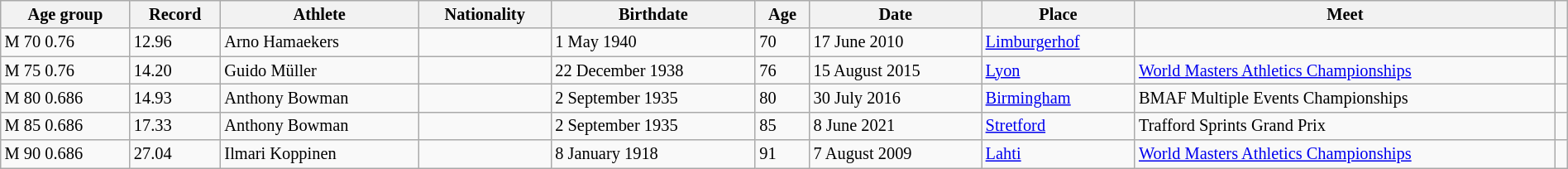<table class="wikitable" style="font-size:85%; width: 100%;">
<tr>
<th>Age group</th>
<th>Record</th>
<th>Athlete</th>
<th>Nationality</th>
<th>Birthdate</th>
<th>Age</th>
<th>Date</th>
<th>Place</th>
<th>Meet</th>
<th></th>
</tr>
<tr>
<td>M 70 0.76</td>
<td>12.96 </td>
<td>Arno Hamaekers</td>
<td></td>
<td>1 May 1940</td>
<td>70</td>
<td>17 June 2010</td>
<td><a href='#'>Limburgerhof</a> </td>
<td></td>
<td></td>
</tr>
<tr>
<td>M 75 0.76</td>
<td>14.20 </td>
<td>Guido Müller</td>
<td></td>
<td>22 December 1938</td>
<td>76</td>
<td>15 August 2015</td>
<td><a href='#'>Lyon</a> </td>
<td><a href='#'>World Masters Athletics Championships</a></td>
<td></td>
</tr>
<tr>
<td>M 80 0.686</td>
<td>14.93 </td>
<td>Anthony Bowman</td>
<td></td>
<td>2 September 1935</td>
<td>80</td>
<td>30 July 2016</td>
<td><a href='#'>Birmingham</a> </td>
<td>BMAF Multiple Events Championships</td>
<td></td>
</tr>
<tr>
<td>M 85 0.686</td>
<td>17.33 </td>
<td>Anthony Bowman</td>
<td></td>
<td>2 September 1935</td>
<td>85</td>
<td>8 June 2021</td>
<td><a href='#'>Stretford</a> </td>
<td>Trafford Sprints Grand Prix</td>
<td></td>
</tr>
<tr>
<td>M 90 0.686</td>
<td>27.04 </td>
<td>Ilmari Koppinen</td>
<td></td>
<td>8 January 1918</td>
<td>91</td>
<td>7 August 2009</td>
<td><a href='#'>Lahti</a> </td>
<td><a href='#'>World Masters Athletics Championships</a></td>
<td></td>
</tr>
</table>
